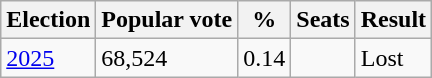<table class="wikitable">
<tr>
<th>Election</th>
<th>Popular vote</th>
<th>%</th>
<th>Seats</th>
<th>Result</th>
</tr>
<tr>
<td><a href='#'>2025</a></td>
<td>68,524</td>
<td>0.14</td>
<td></td>
<td>Lost</td>
</tr>
</table>
